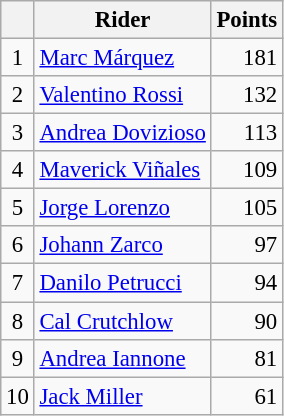<table class="wikitable" style="font-size: 95%;">
<tr>
<th></th>
<th>Rider</th>
<th>Points</th>
</tr>
<tr>
<td align=center>1</td>
<td> <a href='#'>Marc Márquez</a></td>
<td align=right>181</td>
</tr>
<tr>
<td align=center>2</td>
<td> <a href='#'>Valentino Rossi</a></td>
<td align=right>132</td>
</tr>
<tr>
<td align=center>3</td>
<td> <a href='#'>Andrea Dovizioso</a></td>
<td align=right>113</td>
</tr>
<tr>
<td align=center>4</td>
<td> <a href='#'>Maverick Viñales</a></td>
<td align=right>109</td>
</tr>
<tr>
<td align=center>5</td>
<td> <a href='#'>Jorge Lorenzo</a></td>
<td align=right>105</td>
</tr>
<tr>
<td align=center>6</td>
<td> <a href='#'>Johann Zarco</a></td>
<td align=right>97</td>
</tr>
<tr>
<td align=center>7</td>
<td> <a href='#'>Danilo Petrucci</a></td>
<td align=right>94</td>
</tr>
<tr>
<td align=center>8</td>
<td> <a href='#'>Cal Crutchlow</a></td>
<td align=right>90</td>
</tr>
<tr>
<td align=center>9</td>
<td> <a href='#'>Andrea Iannone</a></td>
<td align=right>81</td>
</tr>
<tr>
<td align=center>10</td>
<td> <a href='#'>Jack Miller</a></td>
<td align=right>61</td>
</tr>
</table>
